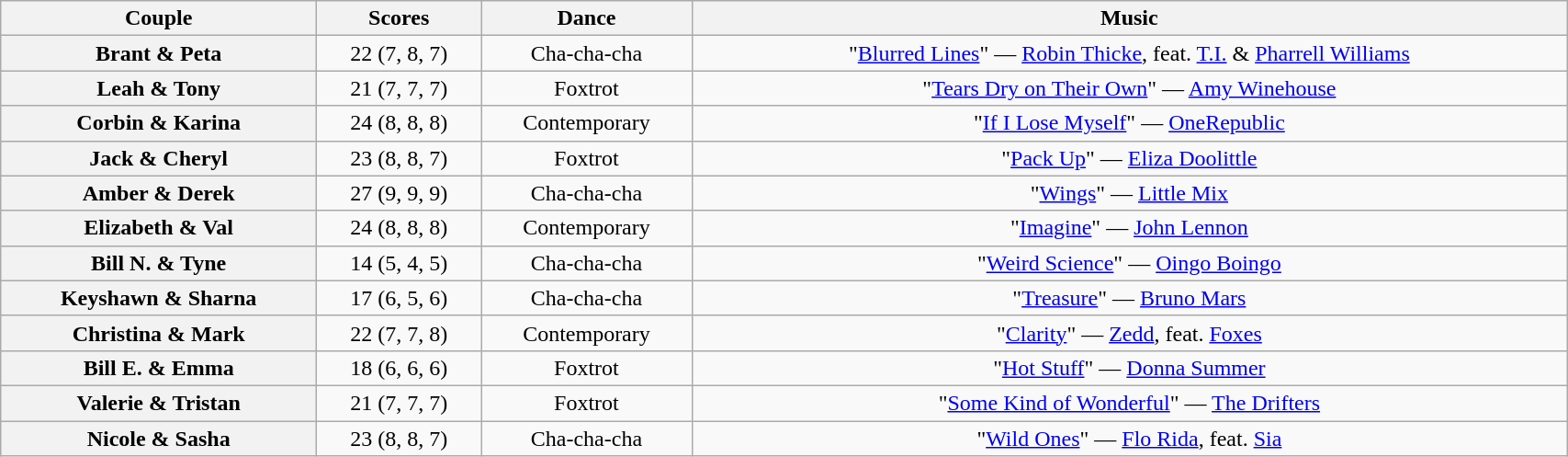<table class="wikitable sortable" style="text-align:center; width:90%">
<tr>
<th scope="col">Couple</th>
<th scope="col">Scores</th>
<th scope="col" class="unsortable">Dance</th>
<th scope="col" class="unsortable">Music</th>
</tr>
<tr>
<th scope="row">Brant & Peta</th>
<td>22 (7, 8, 7)</td>
<td>Cha-cha-cha</td>
<td>"<a href='#'>Blurred Lines</a>" — <a href='#'>Robin Thicke</a>, feat. <a href='#'>T.I.</a> & <a href='#'>Pharrell Williams</a></td>
</tr>
<tr>
<th scope="row">Leah & Tony</th>
<td>21 (7, 7, 7)</td>
<td>Foxtrot</td>
<td>"<a href='#'>Tears Dry on Their Own</a>" — <a href='#'>Amy Winehouse</a></td>
</tr>
<tr>
<th scope="row">Corbin & Karina</th>
<td>24 (8, 8, 8)</td>
<td>Contemporary</td>
<td>"<a href='#'>If I Lose Myself</a>" — <a href='#'>OneRepublic</a></td>
</tr>
<tr>
<th scope="row">Jack & Cheryl</th>
<td>23 (8, 8, 7)</td>
<td>Foxtrot</td>
<td>"<a href='#'>Pack Up</a>" — <a href='#'>Eliza Doolittle</a></td>
</tr>
<tr>
<th scope="row">Amber & Derek</th>
<td>27 (9, 9, 9)</td>
<td>Cha-cha-cha</td>
<td>"<a href='#'>Wings</a>" — <a href='#'>Little Mix</a></td>
</tr>
<tr>
<th scope="row">Elizabeth & Val</th>
<td>24 (8, 8, 8)</td>
<td>Contemporary</td>
<td>"<a href='#'>Imagine</a>" — <a href='#'>John Lennon</a></td>
</tr>
<tr>
<th scope="row">Bill N. & Tyne</th>
<td>14 (5, 4, 5)</td>
<td>Cha-cha-cha</td>
<td>"<a href='#'>Weird Science</a>" — <a href='#'>Oingo Boingo</a></td>
</tr>
<tr>
<th scope="row">Keyshawn & Sharna</th>
<td>17 (6, 5, 6)</td>
<td>Cha-cha-cha</td>
<td>"<a href='#'>Treasure</a>" — <a href='#'>Bruno Mars</a></td>
</tr>
<tr>
<th scope="row">Christina & Mark</th>
<td>22 (7, 7, 8)</td>
<td>Contemporary</td>
<td>"<a href='#'>Clarity</a>" — <a href='#'>Zedd</a>, feat. <a href='#'>Foxes</a></td>
</tr>
<tr>
<th scope="row">Bill E. & Emma</th>
<td>18 (6, 6, 6)</td>
<td>Foxtrot</td>
<td>"<a href='#'>Hot Stuff</a>" — <a href='#'>Donna Summer</a></td>
</tr>
<tr>
<th scope="row">Valerie & Tristan</th>
<td>21 (7, 7, 7)</td>
<td>Foxtrot</td>
<td>"<a href='#'>Some Kind of Wonderful</a>" — <a href='#'>The Drifters</a></td>
</tr>
<tr>
<th scope="row">Nicole & Sasha</th>
<td>23 (8, 8, 7)</td>
<td>Cha-cha-cha</td>
<td>"<a href='#'>Wild Ones</a>" — <a href='#'>Flo Rida</a>, feat. <a href='#'>Sia</a></td>
</tr>
</table>
